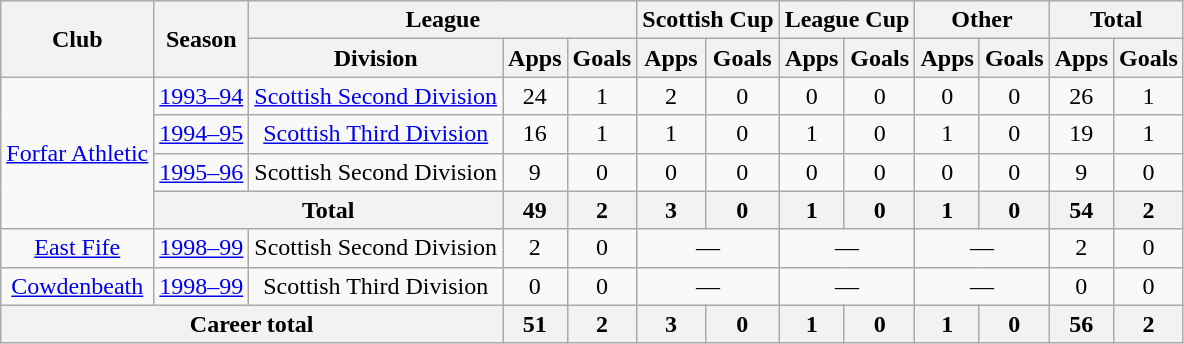<table class="wikitable" style="text-align: center;">
<tr>
<th rowspan="2">Club</th>
<th rowspan="2">Season</th>
<th colspan="3">League</th>
<th colspan="2">Scottish Cup</th>
<th colspan="2">League Cup</th>
<th colspan="2">Other</th>
<th colspan="2">Total</th>
</tr>
<tr>
<th>Division</th>
<th>Apps</th>
<th>Goals</th>
<th>Apps</th>
<th>Goals</th>
<th>Apps</th>
<th>Goals</th>
<th>Apps</th>
<th>Goals</th>
<th>Apps</th>
<th>Goals</th>
</tr>
<tr>
<td rowspan="4"><a href='#'>Forfar Athletic</a></td>
<td><a href='#'>1993–94</a></td>
<td><a href='#'>Scottish Second Division</a></td>
<td>24</td>
<td>1</td>
<td>2</td>
<td>0</td>
<td>0</td>
<td>0</td>
<td>0</td>
<td>0</td>
<td>26</td>
<td>1</td>
</tr>
<tr>
<td><a href='#'>1994–95</a></td>
<td><a href='#'>Scottish Third Division</a></td>
<td>16</td>
<td>1</td>
<td>1</td>
<td>0</td>
<td>1</td>
<td>0</td>
<td>1</td>
<td>0</td>
<td>19</td>
<td>1</td>
</tr>
<tr>
<td><a href='#'>1995–96</a></td>
<td>Scottish Second Division</td>
<td>9</td>
<td>0</td>
<td>0</td>
<td>0</td>
<td>0</td>
<td>0</td>
<td>0</td>
<td>0</td>
<td>9</td>
<td>0</td>
</tr>
<tr>
<th colspan="2">Total</th>
<th>49</th>
<th>2</th>
<th>3</th>
<th>0</th>
<th>1</th>
<th>0</th>
<th>1</th>
<th>0</th>
<th>54</th>
<th>2</th>
</tr>
<tr>
<td><a href='#'>East Fife</a></td>
<td><a href='#'>1998–99</a></td>
<td>Scottish Second Division</td>
<td>2</td>
<td>0</td>
<td colspan="2">—</td>
<td colspan="2">—</td>
<td colspan="2">—</td>
<td>2</td>
<td>0</td>
</tr>
<tr>
<td><a href='#'>Cowdenbeath</a></td>
<td><a href='#'>1998–99</a></td>
<td>Scottish Third Division</td>
<td>0</td>
<td>0</td>
<td colspan="2">—</td>
<td colspan="2">—</td>
<td colspan="2">—</td>
<td>0</td>
<td>0</td>
</tr>
<tr>
<th colspan="3">Career total</th>
<th>51</th>
<th>2</th>
<th>3</th>
<th>0</th>
<th>1</th>
<th>0</th>
<th>1</th>
<th>0</th>
<th>56</th>
<th>2</th>
</tr>
</table>
